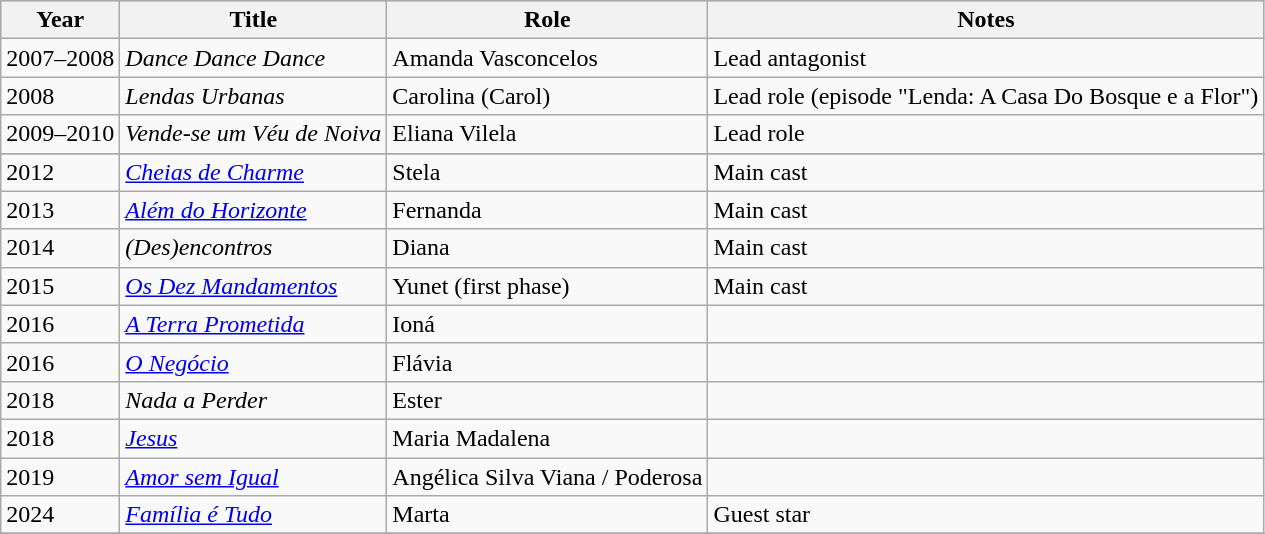<table class="wikitable soratble">
<tr bgcolor="#CCCCCC">
<th>Year</th>
<th>Title</th>
<th>Role</th>
<th>Notes</th>
</tr>
<tr>
<td>2007–2008</td>
<td><em>Dance Dance Dance</em></td>
<td>Amanda Vasconcelos</td>
<td>Lead antagonist</td>
</tr>
<tr>
<td>2008</td>
<td><em>Lendas Urbanas</em></td>
<td>Carolina (Carol)</td>
<td>Lead role (episode "Lenda: A Casa Do Bosque e a Flor")</td>
</tr>
<tr>
<td>2009–2010</td>
<td><em>Vende-se um Véu de Noiva</em></td>
<td>Eliana Vilela</td>
<td>Lead role</td>
</tr>
<tr>
</tr>
<tr>
</tr>
<tr>
<td>2012</td>
<td><em><a href='#'>Cheias de Charme</a></em></td>
<td>Stela</td>
<td>Main cast</td>
</tr>
<tr>
<td>2013</td>
<td><em><a href='#'>Além do Horizonte</a></em></td>
<td>Fernanda</td>
<td>Main cast</td>
</tr>
<tr>
<td>2014</td>
<td><em>(Des)encontros</em></td>
<td>Diana</td>
<td>Main cast</td>
</tr>
<tr>
<td>2015</td>
<td><em><a href='#'>Os Dez Mandamentos</a></em></td>
<td>Yunet (first phase)</td>
<td>Main cast</td>
</tr>
<tr>
<td>2016</td>
<td><em><a href='#'>A Terra Prometida</a></em></td>
<td>Ioná</td>
<td></td>
</tr>
<tr>
<td>2016</td>
<td><em><a href='#'>O Negócio</a></em></td>
<td>Flávia</td>
<td></td>
</tr>
<tr>
<td>2018</td>
<td><em>Nada a Perder</em></td>
<td>Ester</td>
<td></td>
</tr>
<tr>
<td>2018</td>
<td><em><a href='#'>Jesus</a></em></td>
<td>Maria Madalena</td>
<td></td>
</tr>
<tr>
<td>2019</td>
<td><em><a href='#'>Amor sem Igual</a></em></td>
<td>Angélica Silva Viana / Poderosa</td>
<td></td>
</tr>
<tr>
<td>2024</td>
<td><em><a href='#'>Família é Tudo</a></em></td>
<td>Marta</td>
<td>Guest star</td>
</tr>
<tr>
</tr>
</table>
